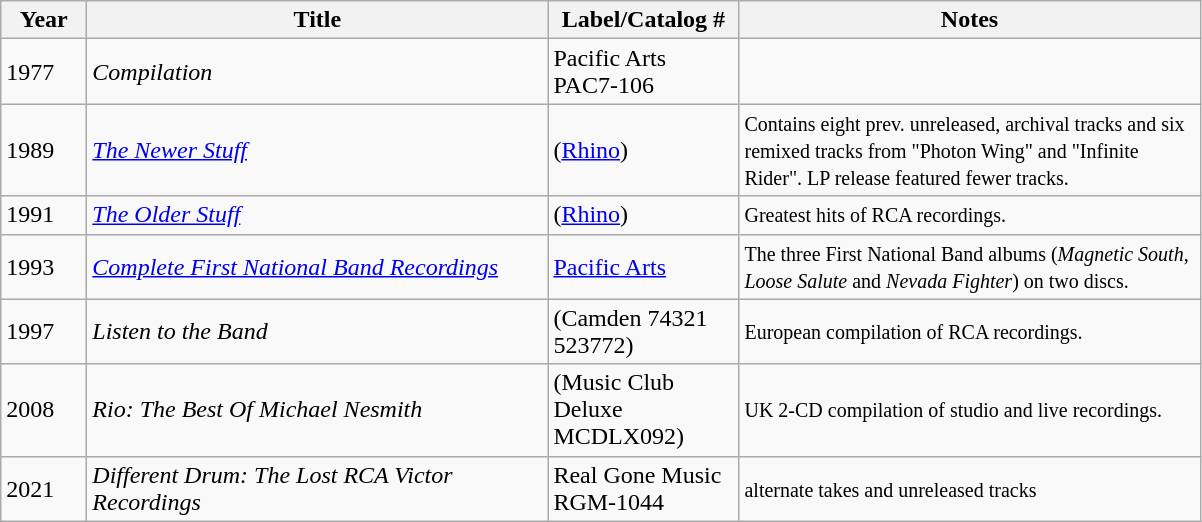<table class="wikitable">
<tr>
<th width="50">Year</th>
<th style="width:300px;">Title</th>
<th style="width:120px;">Label/Catalog #</th>
<th style="width:300px;">Notes</th>
</tr>
<tr>
<td>1977</td>
<td><em>Compilation</em></td>
<td>Pacific Arts PAC7-106</td>
<td></td>
</tr>
<tr>
<td>1989</td>
<td><em><a href='#'>The Newer Stuff</a></em></td>
<td>(<a href='#'>Rhino</a>)</td>
<td><small> Contains eight prev. unreleased, archival tracks and six remixed tracks from "Photon Wing" and "Infinite Rider". LP release featured fewer tracks.</small></td>
</tr>
<tr>
<td>1991</td>
<td><em><a href='#'>The Older Stuff</a></em></td>
<td>(<a href='#'>Rhino</a>)</td>
<td><small> Greatest hits of RCA recordings.</small></td>
</tr>
<tr>
<td>1993</td>
<td><em><a href='#'>Complete First National Band Recordings</a></em></td>
<td><a href='#'>Pacific Arts</a></td>
<td><small> The three First National Band albums (<em>Magnetic South</em>, <em>Loose Salute</em> and <em>Nevada Fighter</em>) on two discs.</small></td>
</tr>
<tr>
<td>1997</td>
<td><em>Listen to the Band</em></td>
<td>(Camden 74321 523772)</td>
<td><small> European compilation of RCA recordings.</small></td>
</tr>
<tr>
<td>2008</td>
<td><em>Rio: The Best Of Michael Nesmith</em></td>
<td>(Music Club Deluxe MCDLX092)</td>
<td><small> UK 2-CD compilation of studio and live recordings.</small></td>
</tr>
<tr>
<td>2021</td>
<td><em>Different Drum: The Lost RCA Victor Recordings</em></td>
<td>Real Gone Music RGM-1044</td>
<td><small>alternate takes and unreleased tracks</small></td>
</tr>
</table>
